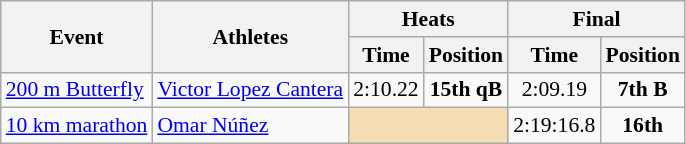<table class="wikitable" border="1" style="font-size:90%">
<tr>
<th rowspan=2>Event</th>
<th rowspan=2>Athletes</th>
<th colspan=2>Heats</th>
<th colspan=2>Final</th>
</tr>
<tr>
<th>Time</th>
<th>Position</th>
<th>Time</th>
<th>Position</th>
</tr>
<tr>
<td><a href='#'>200 m Butterfly</a></td>
<td><a href='#'>Victor Lopez Cantera</a></td>
<td align=center>2:10.22</td>
<td align=center><strong>15th qB</strong></td>
<td align=center>2:09.19</td>
<td align=center><strong>7th B</strong></td>
</tr>
<tr>
<td><a href='#'>10 km marathon</a></td>
<td><a href='#'>Omar Núñez</a></td>
<td colspan=2 bgcolor=wheat></td>
<td align=center>2:19:16.8</td>
<td align=center><strong>16th</strong></td>
</tr>
</table>
